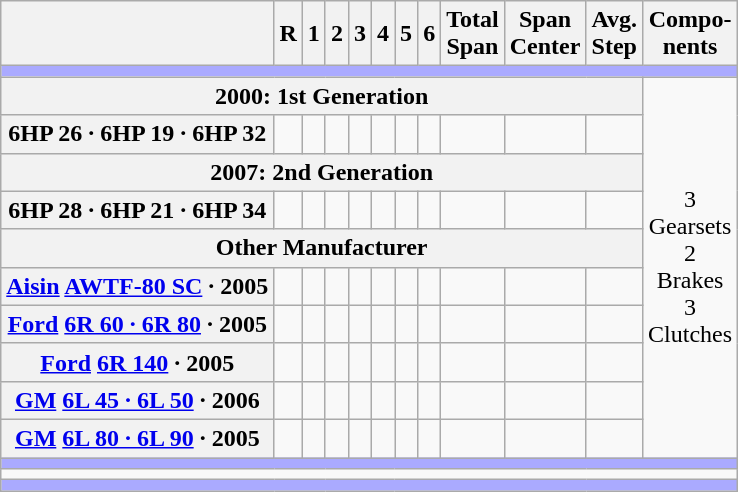<table class="wikitable collapsible" style="text-align:center">
<tr>
<th></th>
<th>R</th>
<th>1</th>
<th>2</th>
<th>3</th>
<th>4</th>
<th>5</th>
<th>6</th>
<th>Total<br>Span</th>
<th>Span<br>Center</th>
<th>Avg.<br>Step</th>
<th>Compo-<br>nents</th>
</tr>
<tr>
<td colspan="12" style="background:#AAF;"></td>
</tr>
<tr>
<th colspan="11">2000: 1st Generation</th>
<td rowspan=10>3<br>Gearsets<br>2<br>Brakes<br>3<br>Clutches</td>
</tr>
<tr>
<th>6HP 26 · 6HP 19 · 6HP 32</th>
<td></td>
<td></td>
<td></td>
<td></td>
<td></td>
<td></td>
<td></td>
<td></td>
<td></td>
<td></td>
</tr>
<tr>
<th colspan="11">2007: 2nd Generation</th>
</tr>
<tr>
<th>6HP 28 · 6HP 21 · 6HP 34</th>
<td></td>
<td></td>
<td></td>
<td></td>
<td></td>
<td></td>
<td></td>
<td></td>
<td></td>
<td></td>
</tr>
<tr>
<th colspan="11">Other Manufacturer</th>
</tr>
<tr>
<th><a href='#'>Aisin</a> <a href='#'>AWTF-80 SC</a> · 2005</th>
<td></td>
<td></td>
<td></td>
<td></td>
<td></td>
<td></td>
<td></td>
<td></td>
<td></td>
<td></td>
</tr>
<tr>
<th><a href='#'>Ford</a> <a href='#'>6R 60 · 6R 80</a> · 2005</th>
<td></td>
<td></td>
<td></td>
<td></td>
<td></td>
<td></td>
<td></td>
<td></td>
<td></td>
<td></td>
</tr>
<tr>
<th><a href='#'>Ford</a> <a href='#'>6R 140</a> · 2005</th>
<td></td>
<td></td>
<td></td>
<td></td>
<td></td>
<td></td>
<td></td>
<td></td>
<td></td>
<td></td>
</tr>
<tr>
<th><a href='#'>GM</a> <a href='#'>6L 45 · 6L 50</a> · 2006</th>
<td></td>
<td></td>
<td></td>
<td></td>
<td></td>
<td></td>
<td></td>
<td></td>
<td></td>
<td></td>
</tr>
<tr>
<th><a href='#'>GM</a> <a href='#'>6L 80 · 6L 90</a> · 2005</th>
<td></td>
<td></td>
<td></td>
<td></td>
<td></td>
<td></td>
<td></td>
<td></td>
<td></td>
<td></td>
</tr>
<tr>
<td colspan="12" style="background:#AAF;"></td>
</tr>
<tr>
<td colspan="12"></td>
</tr>
<tr>
<td colspan="12" style="background:#AAF;"></td>
</tr>
</table>
